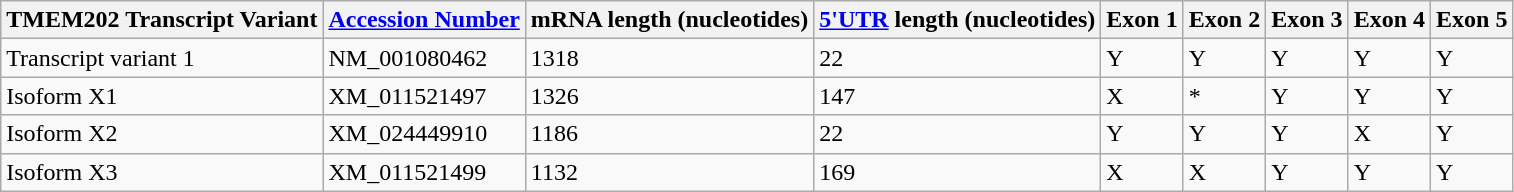<table class="wikitable sortable mw-collapsible">
<tr>
<th>TMEM202 Transcript Variant</th>
<th><a href='#'>Accession Number</a></th>
<th>mRNA length (nucleotides)</th>
<th><a href='#'>5'UTR</a> length (nucleotides)</th>
<th>Exon 1</th>
<th>Exon 2</th>
<th>Exon 3</th>
<th>Exon 4</th>
<th>Exon 5</th>
</tr>
<tr>
<td>Transcript variant 1</td>
<td>NM_001080462</td>
<td>1318</td>
<td>22</td>
<td>Y</td>
<td>Y</td>
<td>Y</td>
<td>Y</td>
<td>Y</td>
</tr>
<tr>
<td>Isoform X1</td>
<td>XM_011521497</td>
<td>1326</td>
<td>147</td>
<td>X</td>
<td>*</td>
<td>Y</td>
<td>Y</td>
<td>Y</td>
</tr>
<tr>
<td>Isoform X2</td>
<td>XM_024449910</td>
<td>1186</td>
<td>22</td>
<td>Y</td>
<td>Y</td>
<td>Y</td>
<td>X</td>
<td>Y</td>
</tr>
<tr>
<td>Isoform X3</td>
<td>XM_011521499</td>
<td>1132</td>
<td>169</td>
<td>X</td>
<td>X</td>
<td>Y</td>
<td>Y</td>
<td>Y</td>
</tr>
</table>
